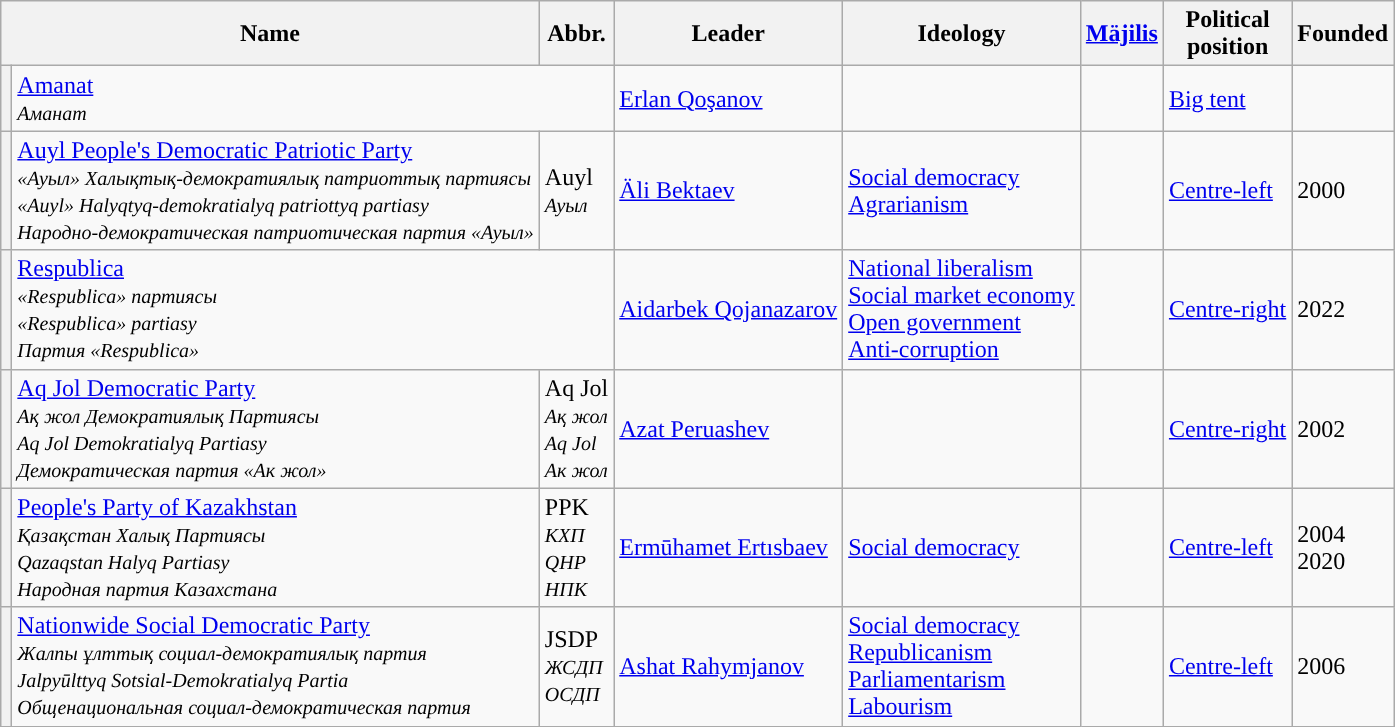<table class="wikitable sortable">
<tr ">
<th colspan=2>Name</th>
<th>Abbr.</th>
<th>Leader</th>
<th>Ideology</th>
<th><a href='#'>Mäjilis</a></th>
<th>Political<br>position</th>
<th>Founded</th>
</tr>
<tr>
<th style="background-color: "></th>
<td colspan=2><a href='#'>Amanat</a><br><small><em>Аманат</em></small></td>
<td><a href='#'>Erlan Qoşanov</a></td>
<td></td>
<td></td>
<td><a href='#'>Big tent</a></td>
<td></td>
</tr>
<tr>
<th style="background:"></th>
<td><a href='#'>Auyl People's Democratic Patriotic Party</a><br><small><em>«Ауыл» Халықтық-демократиялық патриоттық партиясы<br>«Auyl» Halyqtyq-demokratialyq patriottyq partiasy<br>Народно-демократическая патриотическая партия «Ауыл»</em></small></td>
<td>Auyl<br><small><em>Ауыл</em></small></td>
<td><a href='#'>Äli Bektaev</a></td>
<td><a href='#'>Social democracy</a><br><a href='#'>Agrarianism</a></td>
<td></td>
<td><a href='#'>Centre-left</a></td>
<td>2000</td>
</tr>
<tr>
<th style="background:"></th>
<td colspan="2"><a href='#'>Respublica</a><br><small><em>«Respublica» партиясы<br>«Respublica» partiasy<br>Партия «Respublica»</em></small></td>
<td><a href='#'>Aidarbek Qojanazarov</a></td>
<td><a href='#'>National liberalism</a><br><a href='#'>Social market economy</a><br><a href='#'>Open government</a><br><a href='#'>Anti-corruption</a></td>
<td></td>
<td><a href='#'>Centre-right</a></td>
<td>2022</td>
</tr>
<tr>
<th style="background-color: "></th>
<td><a href='#'>Aq Jol Democratic Party</a><br><small><em>Ақ жол Демократиялық Партиясы<br>Aq Jol Demokratialyq Partiasy<br>Демократическая партия «Ак жол»</em></small></td>
<td>Aq Jol<br><small><em>Ақ жол<br>Aq Jol<br>Ак жол</em></small></td>
<td><a href='#'>Azat Peruashev</a></td>
<td></td>
<td></td>
<td><a href='#'>Centre-right</a></td>
<td>2002</td>
</tr>
<tr>
<th style="background-color: "></th>
<td><a href='#'>People's Party of Kazakhstan</a><br><small><em>Қазақстан Халық Партиясы<br>Qazaqstan Halyq Partiasy<br>Народная партия Казахстана</em></small></td>
<td>PPK<br><small><em>КХП<br>QHP<br>НПК</em></small></td>
<td><a href='#'>Ermūhamet Ertısbaev</a></td>
<td><a href='#'>Social democracy</a></td>
<td></td>
<td><a href='#'>Centre-left</a></td>
<td>2004 <br>2020 </td>
</tr>
<tr>
<th style="background:"></th>
<td><a href='#'>Nationwide Social Democratic Party</a><br><small><em>Жалпы ұлттық социал-демократиялық партия<br>Jalpyūlttyq Sotsial-Demokratialyq Partia<br>Общенациональная социал-демократическая партия</em></small></td>
<td>JSDP<br><small><em>ЖСДП<br>ОСДП</em></small></td>
<td><a href='#'>Ashat Rahymjanov</a></td>
<td><a href='#'>Social democracy</a><br><a href='#'>Republicanism</a><br><a href='#'>Parliamentarism</a><br><a href='#'>Labourism</a></td>
<td></td>
<td><a href='#'>Centre-left</a></td>
<td>2006</td>
</tr>
</table>
